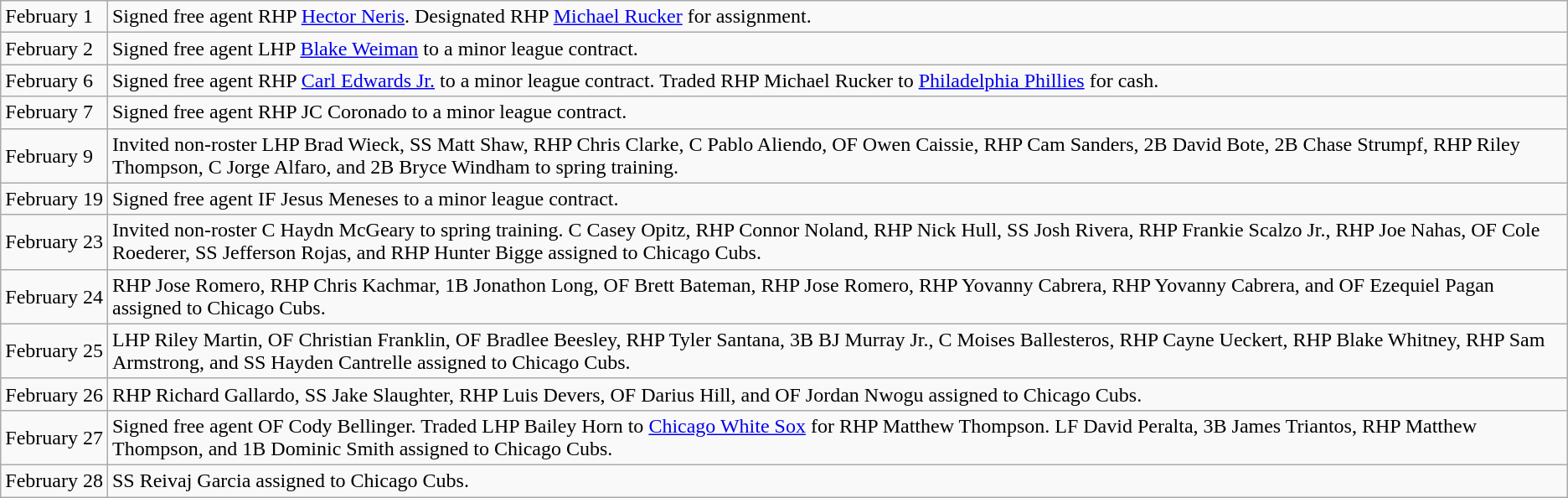<table class="wikitable">
<tr>
<td>February 1</td>
<td>Signed free agent RHP <a href='#'>Hector Neris</a>. Designated RHP <a href='#'>Michael Rucker</a> for assignment.</td>
</tr>
<tr>
<td>February 2</td>
<td>Signed free agent LHP <a href='#'>Blake Weiman</a> to a minor league contract.</td>
</tr>
<tr>
<td>February 6</td>
<td>Signed free agent RHP <a href='#'>Carl Edwards Jr.</a> to a minor league contract. Traded RHP Michael Rucker to <a href='#'>Philadelphia Phillies</a> for cash.</td>
</tr>
<tr>
<td>February 7</td>
<td>Signed free agent RHP JC Coronado to a minor league contract.</td>
</tr>
<tr>
<td>February 9</td>
<td>Invited non-roster LHP Brad Wieck, SS Matt Shaw,  RHP Chris Clarke, C Pablo Aliendo, OF Owen Caissie, RHP Cam Sanders, 2B David Bote, 2B Chase Strumpf, RHP Riley Thompson, C Jorge Alfaro, and 2B Bryce Windham to spring training.</td>
</tr>
<tr>
<td>February 19</td>
<td>Signed free agent IF Jesus Meneses to a minor league contract.</td>
</tr>
<tr>
<td>February 23</td>
<td>Invited non-roster C Haydn McGeary to spring training. C Casey Opitz, RHP Connor Noland, RHP Nick Hull, SS Josh Rivera, RHP Frankie Scalzo Jr., RHP Joe Nahas, OF Cole Roederer, SS Jefferson Rojas, and RHP Hunter Bigge assigned to Chicago Cubs.</td>
</tr>
<tr>
<td>February 24</td>
<td>RHP Jose Romero, RHP Chris Kachmar, 1B Jonathon Long, OF Brett Bateman, RHP Jose Romero, RHP Yovanny Cabrera, RHP Yovanny Cabrera, and OF Ezequiel Pagan assigned to Chicago Cubs.</td>
</tr>
<tr>
<td>February 25</td>
<td>LHP Riley Martin, OF Christian Franklin, OF Bradlee Beesley, RHP Tyler Santana, 3B BJ Murray Jr., C Moises Ballesteros, RHP Cayne Ueckert, RHP Blake Whitney, RHP Sam Armstrong, and SS Hayden Cantrelle assigned to Chicago Cubs.</td>
</tr>
<tr>
<td>February 26</td>
<td>RHP Richard Gallardo, SS Jake Slaughter, RHP Luis Devers, OF Darius Hill, and OF Jordan Nwogu assigned to Chicago Cubs.</td>
</tr>
<tr>
<td>February 27</td>
<td>Signed free agent OF Cody Bellinger. Traded LHP Bailey Horn to <a href='#'>Chicago White Sox</a> for RHP Matthew Thompson. LF David Peralta, 3B James Triantos, RHP Matthew Thompson, and 1B Dominic Smith assigned to Chicago Cubs.</td>
</tr>
<tr>
<td>February 28</td>
<td>SS Reivaj Garcia assigned to Chicago Cubs.</td>
</tr>
</table>
